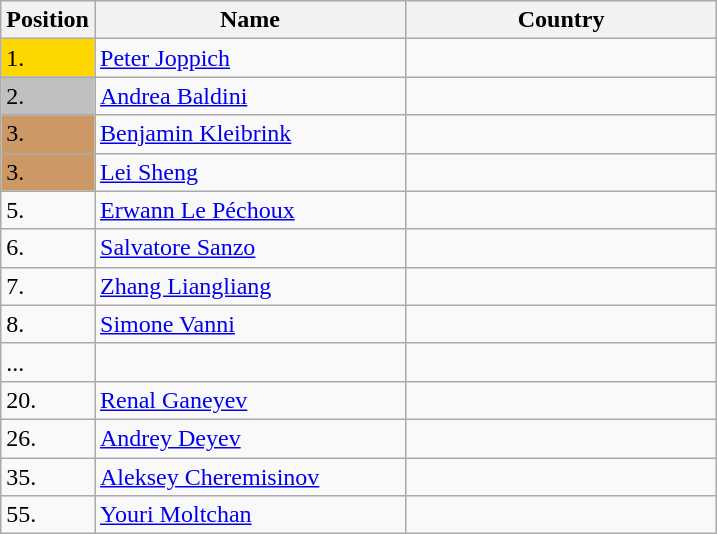<table class="wikitable">
<tr>
<th width="10">Position</th>
<th width="200">Name</th>
<th width="200">Country</th>
</tr>
<tr>
<td bgcolor="gold">1.</td>
<td><a href='#'>Peter Joppich</a></td>
<td></td>
</tr>
<tr>
<td bgcolor="silver">2.</td>
<td><a href='#'>Andrea Baldini</a></td>
<td></td>
</tr>
<tr>
<td bgcolor="#CC9966">3.</td>
<td><a href='#'>Benjamin Kleibrink</a></td>
<td></td>
</tr>
<tr>
<td bgcolor="#CC9966">3.</td>
<td><a href='#'>Lei Sheng</a></td>
<td></td>
</tr>
<tr>
<td>5.</td>
<td><a href='#'>Erwann Le Péchoux</a></td>
<td></td>
</tr>
<tr>
<td>6.</td>
<td><a href='#'>Salvatore Sanzo</a></td>
<td></td>
</tr>
<tr>
<td>7.</td>
<td><a href='#'>Zhang Liangliang</a></td>
<td></td>
</tr>
<tr>
<td>8.</td>
<td><a href='#'>Simone Vanni</a></td>
<td></td>
</tr>
<tr>
<td>...</td>
<td></td>
<td></td>
</tr>
<tr>
<td>20.</td>
<td><a href='#'>Renal Ganeyev</a></td>
<td></td>
</tr>
<tr>
<td>26.</td>
<td><a href='#'>Andrey Deyev</a></td>
<td></td>
</tr>
<tr>
<td>35.</td>
<td><a href='#'>Aleksey Cheremisinov</a></td>
<td></td>
</tr>
<tr>
<td>55.</td>
<td><a href='#'>Youri Moltchan</a></td>
<td></td>
</tr>
</table>
